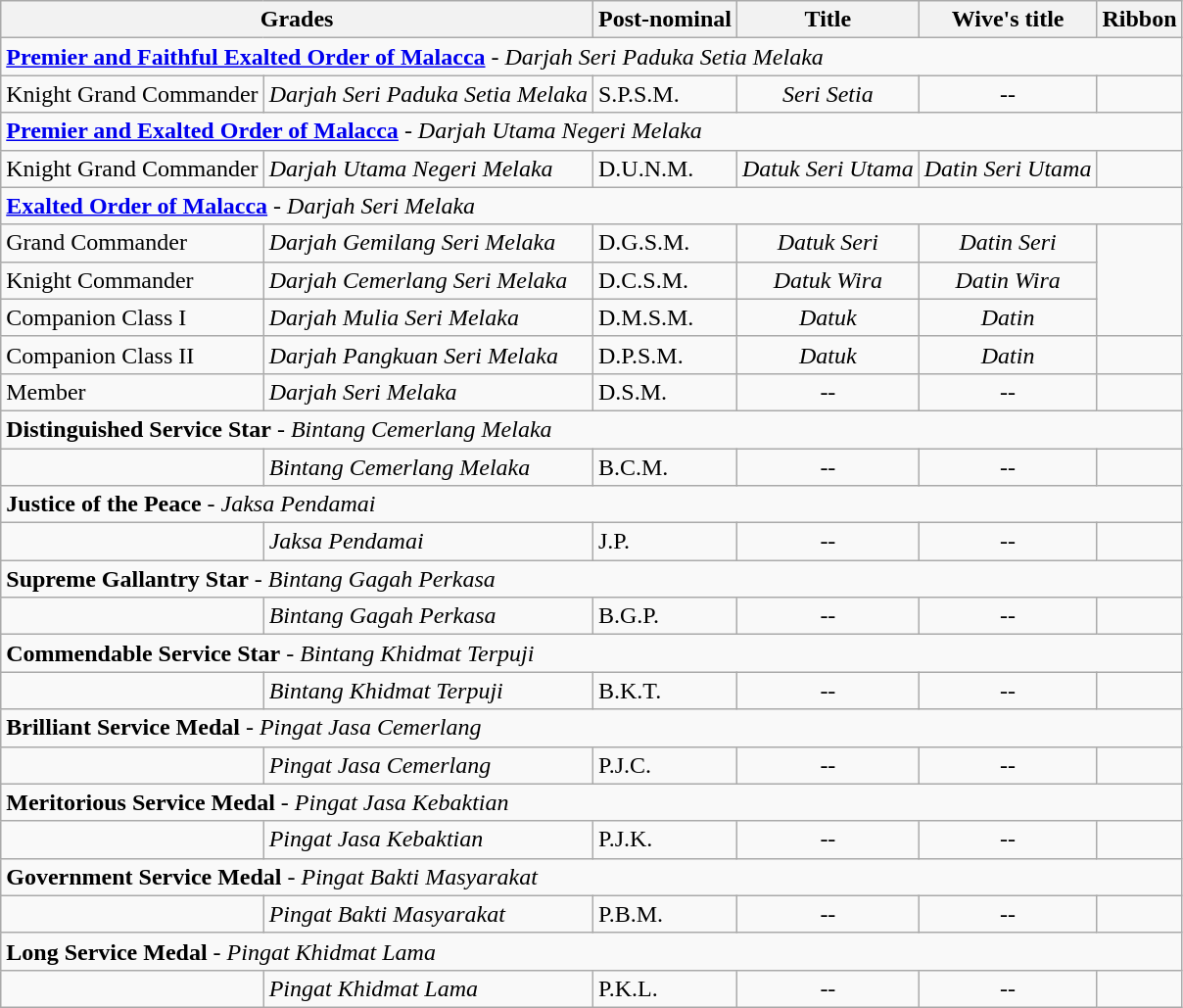<table class="wikitable">
<tr>
<th colspan=2>Grades</th>
<th>Post-nominal</th>
<th>Title</th>
<th>Wive's title</th>
<th>Ribbon</th>
</tr>
<tr>
<td colspan="6"><strong><a href='#'>Premier and Faithful Exalted Order of Malacca</a></strong> - <em>Darjah Seri Paduka Setia Melaka</em></td>
</tr>
<tr>
<td>Knight Grand Commander</td>
<td><em>Darjah Seri Paduka Setia Melaka</em></td>
<td>S.P.S.M.</td>
<td align=center><em>Seri Setia</em></td>
<td align="center">--</td>
<td align=center></td>
</tr>
<tr>
<td colspan="6"><strong><a href='#'>Premier and Exalted Order of Malacca</a></strong> - <em>Darjah Utama Negeri Melaka</em></td>
</tr>
<tr>
<td>Knight Grand Commander</td>
<td><em>Darjah Utama Negeri Melaka</em></td>
<td>D.U.N.M.</td>
<td align=center><em>Datuk Seri Utama</em></td>
<td align=center><em>Datin Seri Utama</em></td>
<td align=center></td>
</tr>
<tr>
<td colspan="6"><strong><a href='#'>Exalted Order of Malacca</a></strong> - <em>Darjah Seri Melaka</em></td>
</tr>
<tr>
<td>Grand Commander</td>
<td><em>Darjah Gemilang Seri Melaka</em></td>
<td>D.G.S.M.</td>
<td align=center><em>Datuk Seri</em></td>
<td align=center><em>Datin Seri</em></td>
<td rowspan="3" align="center"></td>
</tr>
<tr>
<td>Knight Commander</td>
<td><em>Darjah Cemerlang Seri Melaka</em></td>
<td>D.C.S.M.</td>
<td align=center><em>Datuk Wira</em></td>
<td align=center><em>Datin Wira</em></td>
</tr>
<tr>
<td>Companion Class I</td>
<td><em>Darjah Mulia Seri Melaka</em></td>
<td>D.M.S.M.</td>
<td align=center><em>Datuk</em></td>
<td align=center><em>Datin</em></td>
</tr>
<tr>
<td>Companion Class II</td>
<td><em>Darjah Pangkuan Seri Melaka</em></td>
<td>D.P.S.M.</td>
<td align=center><em>Datuk</em></td>
<td align=center><em>Datin</em></td>
<td align=center></td>
</tr>
<tr>
<td>Member</td>
<td><em>Darjah Seri Melaka</em></td>
<td>D.S.M.</td>
<td align=center><em>--</em></td>
<td align=center><em>--</em></td>
<td align="center"></td>
</tr>
<tr>
<td colspan="6"><strong>Distinguished Service Star</strong> - <em>Bintang Cemerlang Melaka</em></td>
</tr>
<tr>
<td></td>
<td><em>Bintang Cemerlang Melaka</em></td>
<td>B.C.M.</td>
<td align=center>--</td>
<td align=center>--</td>
<td align=center></td>
</tr>
<tr>
<td colspan="6"><strong>Justice of the Peace</strong> - <em>Jaksa Pendamai</em></td>
</tr>
<tr>
<td></td>
<td><em>Jaksa Pendamai</em></td>
<td>J.P.</td>
<td align=center>--</td>
<td align=center>--</td>
<td align=center></td>
</tr>
<tr>
<td colspan="6"><strong>Supreme Gallantry Star</strong> - <em>Bintang Gagah Perkasa</em></td>
</tr>
<tr>
<td></td>
<td><em>Bintang Gagah Perkasa</em></td>
<td>B.G.P.</td>
<td align=center>--</td>
<td align=center>--</td>
<td align=center></td>
</tr>
<tr>
<td colspan="6"><strong>Commendable Service Star</strong> - <em>Bintang Khidmat Terpuji</em></td>
</tr>
<tr>
<td></td>
<td><em>Bintang Khidmat Terpuji</em></td>
<td>B.K.T.</td>
<td align=center>--</td>
<td align=center>--</td>
<td align=center></td>
</tr>
<tr>
<td colspan="6"><strong>Brilliant Service Medal</strong> - <em>Pingat Jasa Cemerlang</em></td>
</tr>
<tr>
<td></td>
<td><em>Pingat Jasa Cemerlang</em></td>
<td>P.J.C.</td>
<td align=center>--</td>
<td align=center>--</td>
<td align=center></td>
</tr>
<tr>
<td colspan="6"><strong>Meritorious Service Medal</strong> - <em>Pingat Jasa Kebaktian</em></td>
</tr>
<tr>
<td></td>
<td><em>Pingat Jasa Kebaktian</em></td>
<td>P.J.K.</td>
<td align=center>--</td>
<td align=center>--</td>
<td align=center></td>
</tr>
<tr>
<td colspan="6"><strong>Government Service Medal</strong> - <em>Pingat Bakti Masyarakat</em></td>
</tr>
<tr>
<td></td>
<td><em>Pingat Bakti Masyarakat</em></td>
<td>P.B.M.</td>
<td align=center>--</td>
<td align=center>--</td>
<td align=center></td>
</tr>
<tr>
<td colspan="6"><strong>Long Service Medal</strong> - <em>Pingat Khidmat Lama</em></td>
</tr>
<tr>
<td></td>
<td><em>Pingat Khidmat Lama</em></td>
<td>P.K.L.</td>
<td align=center>--</td>
<td align=center>--</td>
<td align=center></td>
</tr>
</table>
